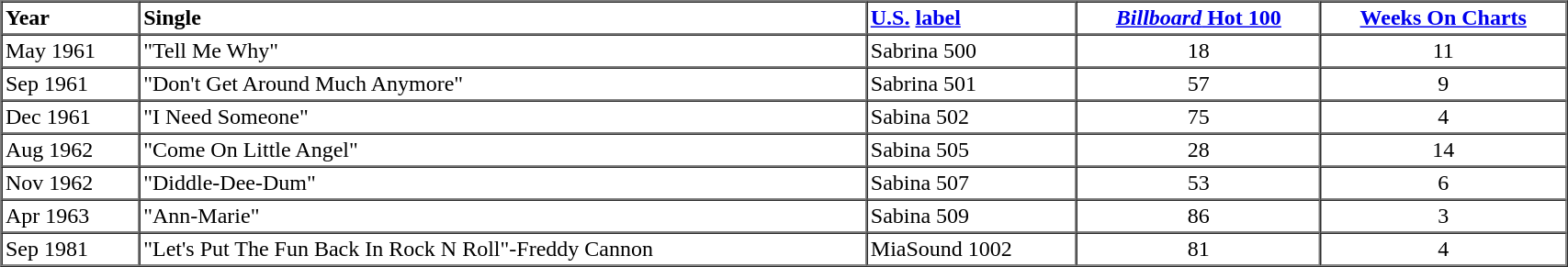<table border="1" cellspacing="0" cellpadding="2" style="width:90%;">
<tr>
<th align="left">Year</th>
<th align="left">Single</th>
<th align="left"><a href='#'>U.S.</a> <a href='#'>label</a></th>
<th style="text-align:center;"><a href='#'><em>Billboard</em> Hot 100</a></th>
<th style="text-align:center;"><a href='#'>Weeks On Charts</a></th>
</tr>
<tr>
<td align="left">May 1961</td>
<td align="left">"Tell Me Why"</td>
<td align="left">Sabrina 500</td>
<td style="text-align:center;">18</td>
<td style="text-align:center;">11</td>
</tr>
<tr>
<td align="left">Sep 1961</td>
<td align="left">"Don't Get Around Much Anymore"</td>
<td align="left">Sabrina 501</td>
<td style="text-align:center;">57</td>
<td style="text-align:center;">9</td>
</tr>
<tr>
<td align="left">Dec 1961</td>
<td align="left">"I Need Someone"</td>
<td align="left">Sabina 502</td>
<td style="text-align:center;">75</td>
<td style="text-align:center;">4</td>
</tr>
<tr>
<td align="left">Aug 1962</td>
<td align="left">"Come On Little Angel"</td>
<td align="left">Sabina 505</td>
<td style="text-align:center;">28</td>
<td style="text-align:center;">14</td>
</tr>
<tr>
<td align="left">Nov 1962</td>
<td align="left">"Diddle-Dee-Dum"</td>
<td align="left">Sabina 507</td>
<td style="text-align:center;">53</td>
<td style="text-align:center;">6</td>
</tr>
<tr>
<td align="left">Apr 1963</td>
<td align="left">"Ann-Marie"</td>
<td align="left">Sabina 509</td>
<td style="text-align:center;">86</td>
<td style="text-align:center;">3</td>
</tr>
<tr>
<td align="left">Sep 1981</td>
<td align="left">"Let's Put The Fun Back In Rock N Roll"-Freddy Cannon</td>
<td align="left">MiaSound 1002</td>
<td style="text-align:center;">81</td>
<td style="text-align:center;">4</td>
</tr>
</table>
